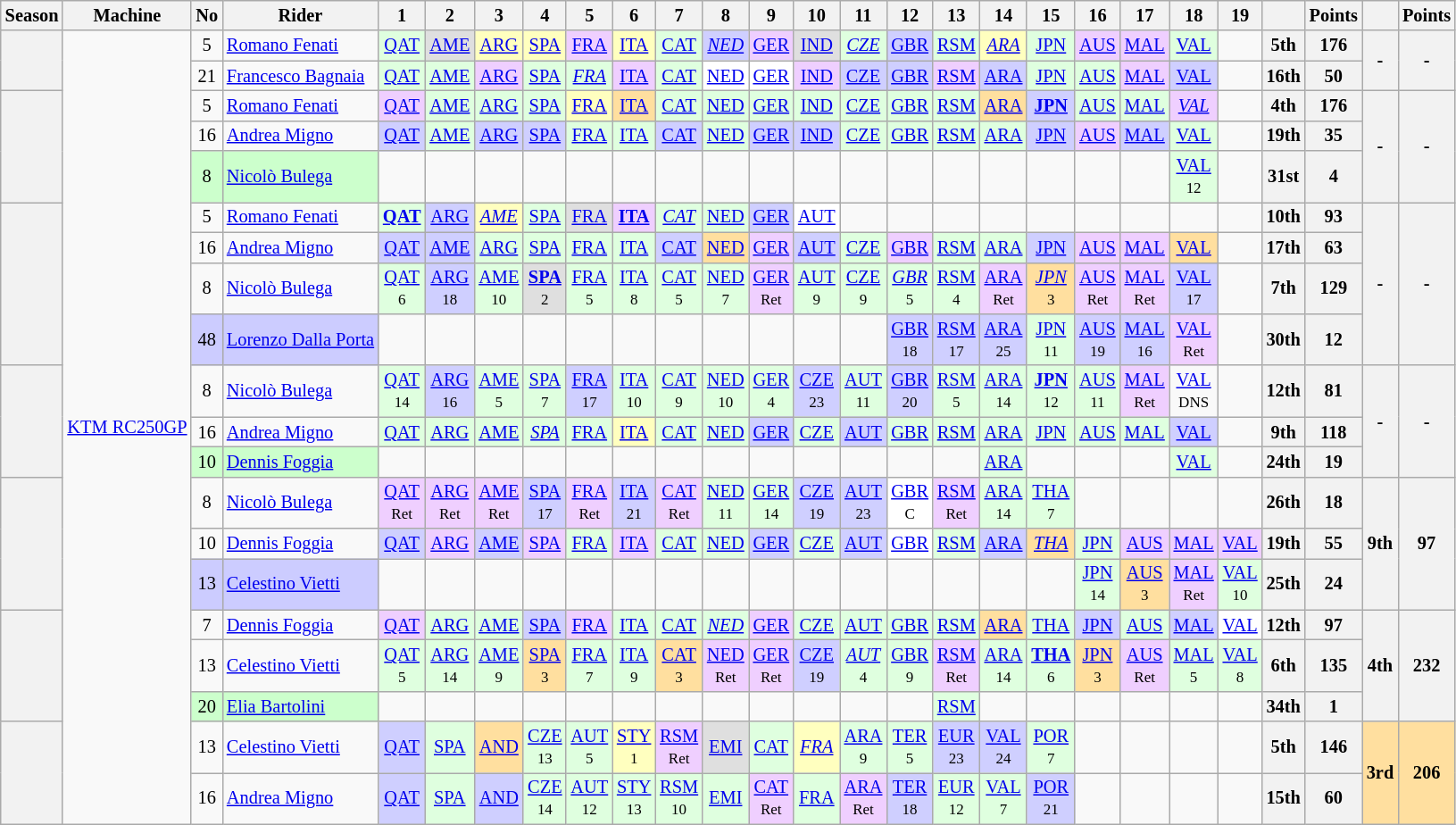<table class="wikitable" style="text-align:center; font-size:85%">
<tr>
<th>Season</th>
<th>Machine</th>
<th>No</th>
<th>Rider</th>
<th>1</th>
<th>2</th>
<th>3</th>
<th>4</th>
<th>5</th>
<th>6</th>
<th>7</th>
<th>8</th>
<th>9</th>
<th>10</th>
<th>11</th>
<th>12</th>
<th>13</th>
<th>14</th>
<th>15</th>
<th>16</th>
<th>17</th>
<th>18</th>
<th>19</th>
<th></th>
<th>Points</th>
<th></th>
<th>Points</th>
</tr>
<tr>
<th rowspan="2"></th>
<td rowspan="20"><a href='#'>KTM RC250GP</a></td>
<td>5</td>
<td align="left"> <a href='#'>Romano Fenati</a></td>
<td style="background:#dfffdf;"><a href='#'>QAT</a><br></td>
<td style="background:#dfdfdf;"><a href='#'>AME</a><br></td>
<td style="background:#ffffbf;"><a href='#'>ARG</a><br></td>
<td style="background:#ffffbf;"><a href='#'>SPA</a><br></td>
<td style="background:#efcfff;"><a href='#'>FRA</a><br></td>
<td style="background:#ffffbf;"><a href='#'>ITA</a><br></td>
<td style="background:#dfffdf;"><a href='#'>CAT</a><br></td>
<td style="background:#cfcfff;"><em><a href='#'>NED</a></em><br></td>
<td style="background:#efcfff;"><a href='#'>GER</a><br></td>
<td style="background:#dfdfdf;"><a href='#'>IND</a><br></td>
<td style="background:#dfffdf;"><em><a href='#'>CZE</a></em><br></td>
<td style="background:#cfcfff;"><a href='#'>GBR</a><br></td>
<td style="background:#dfffdf;"><a href='#'>RSM</a><br></td>
<td style="background:#ffffbf;"><em><a href='#'>ARA</a></em><br></td>
<td style="background:#dfffdf;"><a href='#'>JPN</a><br></td>
<td style="background:#efcfff;"><a href='#'>AUS</a><br></td>
<td style="background:#efcfff;"><a href='#'>MAL</a><br></td>
<td style="background:#dfffdf;"><a href='#'>VAL</a><br></td>
<td></td>
<th>5th</th>
<th>176</th>
<th rowspan="2">-</th>
<th rowspan="2">-</th>
</tr>
<tr>
<td>21</td>
<td align="left"> <a href='#'>Francesco Bagnaia</a></td>
<td style="background:#dfffdf;"><a href='#'>QAT</a><br></td>
<td style="background:#dfffdf;"><a href='#'>AME</a><br></td>
<td style="background:#efcfff;"><a href='#'>ARG</a><br></td>
<td style="background:#dfffdf;"><a href='#'>SPA</a><br></td>
<td style="background:#dfffdf;"><em><a href='#'>FRA</a></em><br></td>
<td style="background:#efcfff;"><a href='#'>ITA</a><br></td>
<td style="background:#dfffdf;"><a href='#'>CAT</a><br></td>
<td style="background:#ffffff;"><a href='#'>NED</a><br></td>
<td style="background:#ffffff;"><a href='#'>GER</a><br></td>
<td style="background:#efcfff;"><a href='#'>IND</a><br></td>
<td style="background:#cfcfff;"><a href='#'>CZE</a><br></td>
<td style="background:#cfcfff;"><a href='#'>GBR</a><br></td>
<td style="background:#efcfff;"><a href='#'>RSM</a><br></td>
<td style="background:#cfcfff;"><a href='#'>ARA</a><br></td>
<td style="background:#dfffdf;"><a href='#'>JPN</a><br></td>
<td style="background:#dfffdf;"><a href='#'>AUS</a><br></td>
<td style="background:#efcfff;"><a href='#'>MAL</a><br></td>
<td style="background:#cfcfff;"><a href='#'>VAL</a><br></td>
<td></td>
<th>16th</th>
<th>50</th>
</tr>
<tr>
<th rowspan="3"></th>
<td>5</td>
<td align="left"> <a href='#'>Romano Fenati</a></td>
<td style="background:#EFCFFF;"><a href='#'>QAT</a><br></td>
<td style="background:#dfffdf;"><a href='#'>AME</a><br></td>
<td style="background:#dfffdf;"><a href='#'>ARG</a><br></td>
<td style="background:#dfffdf;"><a href='#'>SPA</a><br></td>
<td style="background:#ffffbf;"><a href='#'>FRA</a><br></td>
<td style="background:#ffdf9f;"><a href='#'>ITA</a><br></td>
<td style="background:#dfffdf;"><a href='#'>CAT</a><br></td>
<td style="background:#dfffdf;"><a href='#'>NED</a><br></td>
<td style="background:#dfffdf;"><a href='#'>GER</a><br></td>
<td style="background:#dfffdf;"><a href='#'>IND</a><br></td>
<td style="background:#dfffdf;"><a href='#'>CZE</a><br></td>
<td style="background:#dfffdf;"><a href='#'>GBR</a><br></td>
<td style="background:#dfffdf;"><a href='#'>RSM</a><br></td>
<td style="background:#ffdf9f;"><a href='#'>ARA</a><br></td>
<td style="background:#cfcfff;"><strong><a href='#'>JPN</a></strong><br></td>
<td style="background:#dfffdf;"><a href='#'>AUS</a><br></td>
<td style="background:#dfffdf;"><a href='#'>MAL</a><br></td>
<td style="background:#EFCFFF;"><em><a href='#'>VAL</a></em><br></td>
<td></td>
<th>4th</th>
<th>176</th>
<th rowspan="3">-</th>
<th rowspan="3">-</th>
</tr>
<tr>
<td>16</td>
<td align="left"> <a href='#'>Andrea Migno</a></td>
<td style="background:#cfcfff;"><a href='#'>QAT</a><br></td>
<td style="background:#DFFFDF;"><a href='#'>AME</a><br></td>
<td style="background:#cfcfff;"><a href='#'>ARG</a><br></td>
<td style="background:#cfcfff;"><a href='#'>SPA</a><br></td>
<td style="background:#DFFFDF;"><a href='#'>FRA</a><br></td>
<td style="background:#DFFFDF;"><a href='#'>ITA</a><br></td>
<td style="background:#cfcfff;"><a href='#'>CAT</a><br></td>
<td style="background:#DFFFDF;"><a href='#'>NED</a><br></td>
<td style="background:#cfcfff;"><a href='#'>GER</a><br></td>
<td style="background:#cfcfff;"><a href='#'>IND</a><br></td>
<td style="background:#DFFFDF;"><a href='#'>CZE</a><br></td>
<td style="background:#DFFFDF;"><a href='#'>GBR</a><br></td>
<td style="background:#DFFFDF;"><a href='#'>RSM</a><br></td>
<td style="background:#DFFFDF;"><a href='#'>ARA</a><br></td>
<td style="background:#cfcfff;"><a href='#'>JPN</a><br></td>
<td style="background:#efcfff;"><a href='#'>AUS</a><br></td>
<td style="background:#cfcfff;"><a href='#'>MAL</a><br></td>
<td style="background:#DFFFDF;"><a href='#'>VAL</a><br></td>
<td></td>
<th>19th</th>
<th>35</th>
</tr>
<tr>
<td style="background:#CCFFCC;">8</td>
<td style="background:#CCFFCC;" align="left"> <a href='#'>Nicolò Bulega</a></td>
<td></td>
<td></td>
<td></td>
<td></td>
<td></td>
<td></td>
<td></td>
<td></td>
<td></td>
<td></td>
<td></td>
<td></td>
<td></td>
<td></td>
<td></td>
<td></td>
<td></td>
<td style="background:#dfffdf;"><a href='#'>VAL</a><br><small>12</small></td>
<td></td>
<th>31st</th>
<th>4</th>
</tr>
<tr>
<th rowspan="4"></th>
<td>5</td>
<td align="left"> <a href='#'>Romano Fenati</a></td>
<td style="background:#dfffdf;"><strong><a href='#'>QAT</a></strong><br></td>
<td style="background:#cfcfff;"><a href='#'>ARG</a><br></td>
<td style="background:#ffffbf;"><em><a href='#'>AME</a></em><br></td>
<td style="background:#dfffdf;"><a href='#'>SPA</a><br></td>
<td style="background:#dfdfdf;"><a href='#'>FRA</a><br></td>
<td style="background:#EFCFFF;"><strong><a href='#'>ITA</a></strong><br></td>
<td style="background:#dfffdf;"><em><a href='#'>CAT</a></em><br></td>
<td style="background:#dfffdf;"><a href='#'>NED</a><br></td>
<td style="background:#cfcfff;"><a href='#'>GER</a><br></td>
<td style="background:#ffffff;"><a href='#'>AUT</a><br></td>
<td></td>
<td></td>
<td></td>
<td></td>
<td></td>
<td></td>
<td></td>
<td></td>
<td></td>
<th>10th</th>
<th>93</th>
<th rowspan="4">-</th>
<th rowspan="4">-</th>
</tr>
<tr>
<td>16</td>
<td align="left"> <a href='#'>Andrea Migno</a></td>
<td style="background:#cfcfff;"><a href='#'>QAT</a><br></td>
<td style="background:#cfcfff;"><a href='#'>AME</a><br></td>
<td style="background:#DFFFDF;"><a href='#'>ARG</a><br></td>
<td style="background:#dfffdf;"><a href='#'>SPA</a><br></td>
<td style="background:#dfffdf;"><a href='#'>FRA</a><br></td>
<td style="background:#dfffdf;"><a href='#'>ITA</a><br></td>
<td style="background:#cfcfff;"><a href='#'>CAT</a><br></td>
<td style="background:#ffdf9f;"><a href='#'>NED</a><br></td>
<td style="background:#efcfff;"><a href='#'>GER</a><br></td>
<td style="background:#cfcfff;"><a href='#'>AUT</a><br></td>
<td style="background:#dfffdf;"><a href='#'>CZE</a><br></td>
<td style="background:#efcfff;"><a href='#'>GBR</a><br></td>
<td style="background:#dfffdf;"><a href='#'>RSM</a><br></td>
<td style="background:#dfffdf;"><a href='#'>ARA</a><br></td>
<td style="background:#cfcfff;"><a href='#'>JPN</a><br></td>
<td style="background:#efcfff;"><a href='#'>AUS</a><br></td>
<td style="background:#efcfff;"><a href='#'>MAL</a><br></td>
<td style="background:#ffdf9f;"><a href='#'>VAL</a><br></td>
<td></td>
<th>17th</th>
<th>63</th>
</tr>
<tr>
<td>8</td>
<td align="left"> <a href='#'>Nicolò Bulega</a></td>
<td style="background:#dfffdf;"><a href='#'>QAT</a><br><small>6</small></td>
<td style="background:#cfcfff;"><a href='#'>ARG</a><br><small>18</small></td>
<td style="background:#dfffdf;"><a href='#'>AME</a><br><small>10</small></td>
<td style="background:#dfdfdf;"><strong><a href='#'>SPA</a></strong><br><small>2</small></td>
<td style="background:#dfffdf;"><a href='#'>FRA</a><br><small>5</small></td>
<td style="background:#dfffdf;"><a href='#'>ITA</a><br><small>8</small></td>
<td style="background:#dfffdf;"><a href='#'>CAT</a><br><small>5</small></td>
<td style="background:#dfffdf;"><a href='#'>NED</a><br><small>7</small></td>
<td style="background:#efcfff;"><a href='#'>GER</a><br><small>Ret</small></td>
<td style="background:#dfffdf;"><a href='#'>AUT</a><br><small>9</small></td>
<td style="background:#dfffdf;"><a href='#'>CZE</a><br><small>9</small></td>
<td style="background:#dfffdf;"><em><a href='#'>GBR</a></em><br><small>5</small></td>
<td style="background:#dfffdf;"><a href='#'>RSM</a><br><small>4</small></td>
<td style="background:#efcfff;"><a href='#'>ARA</a><br><small>Ret</small></td>
<td style="background:#ffdf9f;"><em><a href='#'>JPN</a></em><br><small>3</small></td>
<td style="background:#efcfff;"><a href='#'>AUS</a><br><small>Ret</small></td>
<td style="background:#efcfff;"><a href='#'>MAL</a><br><small>Ret</small></td>
<td style="background:#cfcfff;"><a href='#'>VAL</a><br><small>17</small></td>
<td></td>
<th>7th</th>
<th>129</th>
</tr>
<tr>
<td style="background:#CCCCFF;">48</td>
<td style="background:#CCCCFF;" align="left"> <a href='#'>Lorenzo Dalla Porta</a></td>
<td></td>
<td></td>
<td></td>
<td></td>
<td></td>
<td></td>
<td></td>
<td></td>
<td></td>
<td></td>
<td></td>
<td style="background:#cfcfff;"><a href='#'>GBR</a><br><small>18</small></td>
<td style="background:#cfcfff;"><a href='#'>RSM</a><br><small>17</small></td>
<td style="background:#cfcfff;"><a href='#'>ARA</a><br><small>25</small></td>
<td style="background:#dfffdf;"><a href='#'>JPN</a><br><small>11</small></td>
<td style="background:#cfcfff;"><a href='#'>AUS</a><br><small>19</small></td>
<td style="background:#cfcfff;"><a href='#'>MAL</a><br><small>16</small></td>
<td style="background:#efcfff;"><a href='#'>VAL</a><br><small>Ret</small></td>
<td></td>
<th>30th</th>
<th>12</th>
</tr>
<tr>
<th rowspan="3"></th>
<td>8</td>
<td align="left"> <a href='#'>Nicolò Bulega</a></td>
<td style="background:#dfffdf;"><a href='#'>QAT</a><br><small>14</small></td>
<td style="background:#cfcfff;"><a href='#'>ARG</a><br><small>16</small></td>
<td style="background:#dfffdf;"><a href='#'>AME</a><br><small>5</small></td>
<td style="background:#dfffdf;"><a href='#'>SPA</a><br><small>7</small></td>
<td style="background:#cfcfff;"><a href='#'>FRA</a><br><small>17</small></td>
<td style="background:#dfffdf;"><a href='#'>ITA</a><br><small>10</small></td>
<td style="background:#dfffdf;"><a href='#'>CAT</a><br><small>9</small></td>
<td style="background:#dfffdf;"><a href='#'>NED</a><br><small>10</small></td>
<td style="background:#dfffdf;"><a href='#'>GER</a><br><small>4</small></td>
<td style="background:#cfcfff;"><a href='#'>CZE</a><br><small>23</small></td>
<td style="background:#dfffdf;"><a href='#'>AUT</a><br><small>11</small></td>
<td style="background:#cfcfff;"><a href='#'>GBR</a><br><small>20</small></td>
<td style="background:#dfffdf;"><a href='#'>RSM</a><br><small>5</small></td>
<td style="background:#dfffdf;"><a href='#'>ARA</a><br><small>14</small></td>
<td style="background:#dfffdf;"><strong><a href='#'>JPN</a></strong><br><small>12</small></td>
<td style="background:#dfffdf;"><a href='#'>AUS</a><br><small>11</small></td>
<td style="background:#efcfff;"><a href='#'>MAL</a><br><small>Ret</small></td>
<td><a href='#'>VAL</a><br><small>DNS</small></td>
<td></td>
<th>12th</th>
<th>81</th>
<th rowspan="3">-</th>
<th rowspan="3">-</th>
</tr>
<tr>
<td>16</td>
<td align="left"> <a href='#'>Andrea Migno</a></td>
<td style="background:#dfffdf;"><a href='#'>QAT</a><br></td>
<td style="background:#dfffdf;"><a href='#'>ARG</a><br></td>
<td style="background:#dfffdf;"><a href='#'>AME</a><br></td>
<td style="background:#dfffdf;"><em><a href='#'>SPA</a></em><br></td>
<td style="background:#dfffdf;"><a href='#'>FRA</a><br></td>
<td style="background:#ffffbf;"><a href='#'>ITA</a><br></td>
<td style="background:#dfffdf;"><a href='#'>CAT</a><br></td>
<td style="background:#dfffdf;"><a href='#'>NED</a><br></td>
<td style="background:#cfcfff;"><a href='#'>GER</a><br></td>
<td style="background:#dfffdf;"><a href='#'>CZE</a><br></td>
<td style="background:#cfcfff;"><a href='#'>AUT</a><br></td>
<td style="background:#dfffdf;"><a href='#'>GBR</a><br></td>
<td style="background:#dfffdf;"><a href='#'>RSM</a><br></td>
<td style="background:#dfffdf;"><a href='#'>ARA</a><br></td>
<td style="background:#dfffdf;"><a href='#'>JPN</a><br></td>
<td style="background:#dfffdf;"><a href='#'>AUS</a><br></td>
<td style="background:#dfffdf;"><a href='#'>MAL</a><br></td>
<td style="background:#cfcfff;"><a href='#'>VAL</a><br></td>
<td></td>
<th>9th</th>
<th>118</th>
</tr>
<tr>
<td style="background:#CCFFCC;">10</td>
<td style="background:#CCFFCC;" align="left"> <a href='#'>Dennis Foggia</a></td>
<td></td>
<td></td>
<td></td>
<td></td>
<td></td>
<td></td>
<td></td>
<td></td>
<td></td>
<td></td>
<td></td>
<td></td>
<td></td>
<td style="background:#dfffdf;"><a href='#'>ARA</a><br></td>
<td></td>
<td></td>
<td></td>
<td style="background:#dfffdf;"><a href='#'>VAL</a><br></td>
<td></td>
<th>24th</th>
<th>19</th>
</tr>
<tr>
<th rowspan="3"></th>
<td>8</td>
<td align="left"> <a href='#'>Nicolò Bulega</a></td>
<td style="background:#EFCFFF;"><a href='#'>QAT</a><br><small>Ret</small></td>
<td style="background:#EFCFFF;"><a href='#'>ARG</a><br><small>Ret</small></td>
<td style="background:#EFCFFF;"><a href='#'>AME</a><br><small>Ret</small></td>
<td style="background:#cfcfff;"><a href='#'>SPA</a><br><small>17</small></td>
<td style="background:#EFCFFF;"><a href='#'>FRA</a><br><small>Ret</small></td>
<td style="background:#cfcfff;"><a href='#'>ITA</a><br><small>21</small></td>
<td style="background:#EFCFFF;"><a href='#'>CAT</a><br><small>Ret</small></td>
<td style="background:#DFFFDF;"><a href='#'>NED</a><br><small>11</small></td>
<td style="background:#DFFFDF;"><a href='#'>GER</a><br><small>14</small></td>
<td style="background:#cfcfff;"><a href='#'>CZE</a><br><small>19</small></td>
<td style="background:#cfcfff;"><a href='#'>AUT</a><br><small>23</small></td>
<td style="background:#ffffff;"><a href='#'>GBR</a><br><small>C</small></td>
<td style="background:#efcfff;"><a href='#'>RSM</a><br><small>Ret</small></td>
<td style="background:#dfffdf;"><a href='#'>ARA</a><br><small>14</small></td>
<td style="background:#dfffdf;"><a href='#'>THA</a><br><small>7</small></td>
<td></td>
<td></td>
<td></td>
<td></td>
<th>26th</th>
<th>18</th>
<th rowspan="3">9th</th>
<th rowspan="3">97</th>
</tr>
<tr>
<td>10</td>
<td align="left"> <a href='#'>Dennis Foggia</a></td>
<td style="background:#cfcfff;"><a href='#'>QAT</a><br></td>
<td style="background:#efcfff;"><a href='#'>ARG</a><br></td>
<td style="background:#cfcfff;"><a href='#'>AME</a><br></td>
<td style="background:#efcfff;"><a href='#'>SPA</a><br></td>
<td style="background:#dfffdf;"><a href='#'>FRA</a><br></td>
<td style="background:#efcfff;"><a href='#'>ITA</a><br></td>
<td style="background:#dfffdf;"><a href='#'>CAT</a><br></td>
<td style="background:#DFFFDF;"><a href='#'>NED</a><br></td>
<td style="background:#CFCFFF;"><a href='#'>GER</a><br></td>
<td style="background:#DFFFDF;"><a href='#'>CZE</a><br></td>
<td style="background:#CFCFFF;"><a href='#'>AUT</a><br></td>
<td style="background:#FFFFFF;"><a href='#'>GBR</a><br></td>
<td style="background:#DFFFDF;"><a href='#'>RSM</a><br></td>
<td style="background:#CFCFFF;"><a href='#'>ARA</a><br></td>
<td style="background:#FFDF9F;"><em><a href='#'>THA</a></em><br></td>
<td style="background:#DFFFDF;"><a href='#'>JPN</a><br></td>
<td style="background:#EFCFFF;"><a href='#'>AUS</a><br></td>
<td style="background:#EFCFFF;"><a href='#'>MAL</a><br></td>
<td style="background:#EFCFFF;"><a href='#'>VAL</a><br></td>
<th>19th</th>
<th>55</th>
</tr>
<tr>
<td style="background:#CCCCFF;">13</td>
<td style="background:#CCCCFF;" align="left"> <a href='#'>Celestino Vietti</a></td>
<td></td>
<td></td>
<td></td>
<td></td>
<td></td>
<td></td>
<td></td>
<td></td>
<td></td>
<td></td>
<td></td>
<td></td>
<td></td>
<td></td>
<td></td>
<td style="background:#dfffdf;"><a href='#'>JPN</a><br><small>14</small></td>
<td style="background:#ffdf9f;"><a href='#'>AUS</a><br><small>3</small></td>
<td style="background:#efcfff;"><a href='#'>MAL</a><br><small>Ret</small></td>
<td style="background:#dfffdf;"><a href='#'>VAL</a><br><small>10</small></td>
<th>25th</th>
<th>24</th>
</tr>
<tr>
<th rowspan="3"></th>
<td>7</td>
<td align="left"> <a href='#'>Dennis Foggia</a></td>
<td style="background:#efcfff;"><a href='#'>QAT</a><br></td>
<td style="background:#dfffdf;"><a href='#'>ARG</a><br></td>
<td style="background:#dfffdf;"><a href='#'>AME</a><br></td>
<td style="background:#cfcfff;"><a href='#'>SPA</a><br></td>
<td style="background:#efcfff;"><a href='#'>FRA</a><br></td>
<td style="background:#dfffdf;"><a href='#'>ITA</a><br></td>
<td style="background:#dfffdf;"><a href='#'>CAT</a><br></td>
<td style="background:#dfffdf;"><em><a href='#'>NED</a></em><br></td>
<td style="background:#efcfff;"><a href='#'>GER</a><br></td>
<td style="background:#dfffdf;"><a href='#'>CZE</a><br></td>
<td style="background:#dfffdf;"><a href='#'>AUT</a><br></td>
<td style="background:#dfffdf;"><a href='#'>GBR</a><br></td>
<td style="background:#dfffdf;"><a href='#'>RSM</a><br></td>
<td style="background:#ffdf9f;"><a href='#'>ARA</a><br></td>
<td style="background:#dfffdf;"><a href='#'>THA</a><br></td>
<td style="background:#cfcfff;"><a href='#'>JPN</a><br></td>
<td style="background:#dfffdf;"><a href='#'>AUS</a><br></td>
<td style="background:#cfcfff;"><a href='#'>MAL</a><br></td>
<td style="background:#ffffff;"><a href='#'>VAL</a><br></td>
<th>12th</th>
<th>97</th>
<th rowspan="3">4th</th>
<th rowspan="3">232</th>
</tr>
<tr>
<td>13</td>
<td align="left"> <a href='#'>Celestino Vietti</a></td>
<td style="background:#dfffdf;"><a href='#'>QAT</a><br><small>5</small></td>
<td style="background:#dfffdf;"><a href='#'>ARG</a><br><small>14</small></td>
<td style="background:#dfffdf;"><a href='#'>AME</a><br><small>9</small></td>
<td style="background:#ffdf9f;"><a href='#'>SPA</a><br><small>3</small></td>
<td style="background:#dfffdf;"><a href='#'>FRA</a><br><small>7</small></td>
<td style="background:#dfffdf;"><a href='#'>ITA</a><br><small>9</small></td>
<td style="background:#ffdf9f;"><a href='#'>CAT</a><br><small>3</small></td>
<td style="background:#efcfff;"><a href='#'>NED</a><br><small>Ret</small></td>
<td style="background:#efcfff;"><a href='#'>GER</a><br><small>Ret</small></td>
<td style="background:#cfcfff;"><a href='#'>CZE</a><br><small>19</small></td>
<td style="background:#dfffdf;"><em><a href='#'>AUT</a></em><br><small>4</small></td>
<td style="background:#dfffdf;"><a href='#'>GBR</a><br><small>9</small></td>
<td style="background:#efcfff;"><a href='#'>RSM</a><br><small>Ret</small></td>
<td style="background:#dfffdf;"><a href='#'>ARA</a><br><small>14</small></td>
<td style="background:#dfffdf;"><strong><a href='#'>THA</a></strong><br><small>6</small></td>
<td style="background:#ffdf9f;"><a href='#'>JPN</a><br><small>3</small></td>
<td style="background:#efcfff;"><a href='#'>AUS</a><br><small>Ret</small></td>
<td style="background:#dfffdf;"><a href='#'>MAL</a><br><small>5</small></td>
<td style="background:#dfffdf;"><a href='#'>VAL</a><br><small>8</small></td>
<th>6th</th>
<th>135</th>
</tr>
<tr>
<td style="background:#CCFFCC;">20</td>
<td style="background:#CCFFCC;" align="left"> <a href='#'>Elia Bartolini</a></td>
<td></td>
<td></td>
<td></td>
<td></td>
<td></td>
<td></td>
<td></td>
<td></td>
<td></td>
<td></td>
<td></td>
<td></td>
<td style="background:#dfffdf;"><a href='#'>RSM</a><br></td>
<td></td>
<td></td>
<td></td>
<td></td>
<td></td>
<td></td>
<th>34th</th>
<th>1</th>
</tr>
<tr>
<th rowspan="2"></th>
<td>13</td>
<td align="left"> <a href='#'>Celestino Vietti</a></td>
<td style="background:#cfcfff;"><a href='#'>QAT</a><br></td>
<td style="background:#dfffdf;"><a href='#'>SPA</a><br></td>
<td style="background:#ffdf9f;"><a href='#'>AND</a><br></td>
<td style="background:#dfffdf;"><a href='#'>CZE</a><br><small>13</small></td>
<td style="background:#dfffdf;"><a href='#'>AUT</a><br><small>5</small></td>
<td style="background:#ffffbf;"><a href='#'>STY</a><br><small>1</small></td>
<td style="background:#efcfff;"><a href='#'>RSM</a><br><small>Ret</small></td>
<td style="background:#dfdfdf;"><a href='#'>EMI</a><br></td>
<td style="background:#dfffdf;"><a href='#'>CAT</a><br></td>
<td style="background:#ffffbf;"><em><a href='#'>FRA</a></em><br></td>
<td style="background:#dfffdf;"><a href='#'>ARA</a><br><small>9</small></td>
<td style="background:#dfffdf;"><a href='#'>TER</a><br><small>5</small></td>
<td style="background:#cfcfff;"><a href='#'>EUR</a><br><small>23</small></td>
<td style="background:#cfcfff;"><a href='#'>VAL</a><br><small>24</small></td>
<td style="background:#dfffdf;"><a href='#'>POR</a><br><small>7</small></td>
<td></td>
<td></td>
<td></td>
<td></td>
<th>5th</th>
<th>146</th>
<td style="background:#ffdf9f;" rowspan="2"><strong>3rd</strong></td>
<td style="background:#ffdf9f;" rowspan="2"><strong>206</strong></td>
</tr>
<tr>
<td>16</td>
<td align="left"> <a href='#'>Andrea Migno</a></td>
<td style="background:#cfcfff;"><a href='#'>QAT</a><br></td>
<td style="background:#dfffdf;"><a href='#'>SPA</a><br></td>
<td style="background:#cfcfff;"><a href='#'>AND</a><br></td>
<td style="background:#dfffdf;"><a href='#'>CZE</a><br><small>14</small></td>
<td style="background:#dfffdf;"><a href='#'>AUT</a><br><small>12</small></td>
<td style="background:#dfffdf;"><a href='#'>STY</a><br><small>13</small></td>
<td style="background:#dfffdf;"><a href='#'>RSM</a><br><small>10</small></td>
<td style="background:#dfffdf;"><a href='#'>EMI</a><br></td>
<td style="background:#efcfff;"><a href='#'>CAT</a><br><small>Ret</small></td>
<td style="background:#dfffdf;"><a href='#'>FRA</a><br></td>
<td style="background:#efcfff;"><a href='#'>ARA</a><br><small>Ret</small></td>
<td style="background:#cfcfff;"><a href='#'>TER</a><br><small>18</small></td>
<td style="background:#dfffdf;"><a href='#'>EUR</a><br><small>12</small></td>
<td style="background:#dfffdf;"><a href='#'>VAL</a><br><small>7</small></td>
<td style="background:#cfcfff;"><a href='#'>POR</a><br><small>21</small></td>
<td></td>
<td></td>
<td></td>
<td></td>
<th>15th</th>
<th>60</th>
</tr>
</table>
